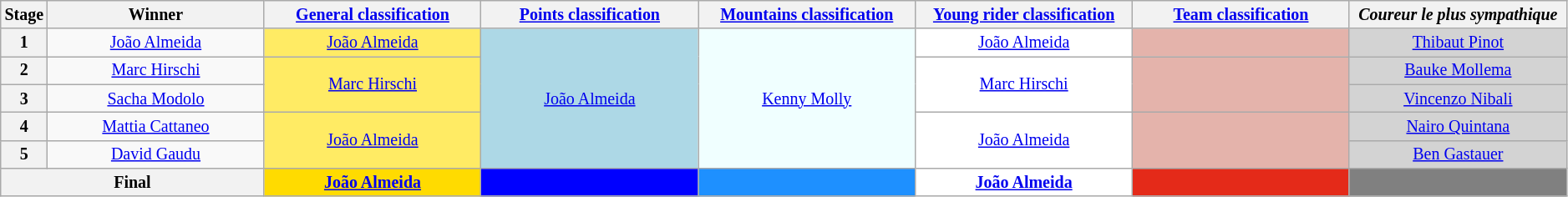<table class="wikitable" style="text-align: center; font-size:smaller;">
<tr>
<th style="width:2%;">Stage</th>
<th style="width:14%;">Winner</th>
<th style="width:14%;"><a href='#'>General classification</a><br></th>
<th style="width:14%;"><a href='#'>Points classification</a><br></th>
<th style="width:14%;"><a href='#'>Mountains classification</a><br></th>
<th style="width:14%;"><a href='#'>Young rider classification</a><br></th>
<th style="width:14%;"><a href='#'>Team classification</a></th>
<th style="width:14%;"><em>Coureur le plus sympathique</em></th>
</tr>
<tr>
<th>1</th>
<td><a href='#'>João Almeida</a></td>
<td style="background:#FFEB64;"><a href='#'>João Almeida</a></td>
<td style="background:lightblue;" rowspan="5"><a href='#'>João Almeida</a></td>
<td style="background:azure;" rowspan="5"><a href='#'>Kenny Molly</a></td>
<td style="background:white;"><a href='#'>João Almeida</a></td>
<td style="background:#E4B3AB;"></td>
<td style="background:lightgrey;"><a href='#'>Thibaut Pinot</a></td>
</tr>
<tr>
<th>2</th>
<td><a href='#'>Marc Hirschi</a></td>
<td style="background:#FFEB64;" rowspan="2"><a href='#'>Marc Hirschi</a></td>
<td style="background:white;" rowspan="2"><a href='#'>Marc Hirschi</a></td>
<td style="background:#E4B3AB;" rowspan="2"></td>
<td style="background:lightgrey;"><a href='#'>Bauke Mollema</a></td>
</tr>
<tr>
<th>3</th>
<td><a href='#'>Sacha Modolo</a></td>
<td style="background:lightgrey;"><a href='#'>Vincenzo Nibali</a></td>
</tr>
<tr>
<th>4</th>
<td><a href='#'>Mattia Cattaneo</a></td>
<td style="background:#FFEB64;" rowspan="2"><a href='#'>João Almeida</a></td>
<td style="background:white;" rowspan="2"><a href='#'>João Almeida</a></td>
<td style="background:#E4B3AB;" rowspan="2"></td>
<td style="background:lightgrey;"><a href='#'>Nairo Quintana</a></td>
</tr>
<tr>
<th>5</th>
<td><a href='#'>David Gaudu</a></td>
<td style="background:lightgrey;"><a href='#'>Ben Gastauer</a></td>
</tr>
<tr>
<th colspan="2">Final</th>
<th style="background:#FFDB00;"><a href='#'>João Almeida</a></th>
<th style="background:blue;"></th>
<th style="background:dodgerblue;"></th>
<th style="background:white;"><a href='#'>João Almeida</a></th>
<th style="background:#E42A19;"></th>
<th style="background:grey;"></th>
</tr>
</table>
